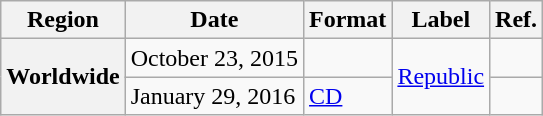<table class="wikitable plainrowheaders">
<tr>
<th scope="col">Region</th>
<th scope="col">Date</th>
<th scope="col">Format</th>
<th scope="col">Label</th>
<th scope="col">Ref.</th>
</tr>
<tr>
<th scope="row" rowspan="2">Worldwide</th>
<td>October 23, 2015</td>
<td></td>
<td rowspan="2"><a href='#'>Republic</a></td>
<td style="text-align:center;"></td>
</tr>
<tr>
<td>January 29, 2016</td>
<td><a href='#'>CD</a></td>
<td style="text-align:center;"></td>
</tr>
</table>
